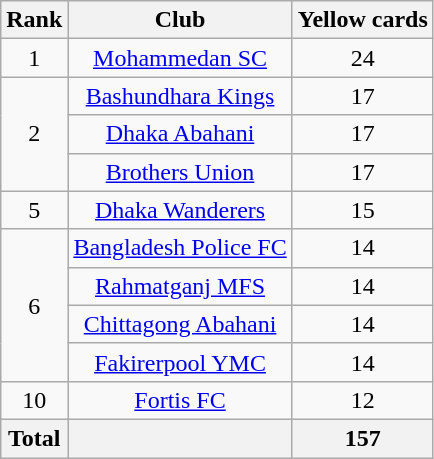<table class="wikitable" style="text-align:center">
<tr>
<th>Rank</th>
<th>Club</th>
<th>Yellow cards</th>
</tr>
<tr>
<td>1</td>
<td><a href='#'>Mohammedan SC</a></td>
<td>24</td>
</tr>
<tr>
<td rowspan=3>2</td>
<td><a href='#'>Bashundhara Kings</a></td>
<td>17</td>
</tr>
<tr>
<td><a href='#'>Dhaka Abahani</a></td>
<td>17</td>
</tr>
<tr>
<td><a href='#'>Brothers Union</a></td>
<td>17</td>
</tr>
<tr>
<td>5</td>
<td><a href='#'>Dhaka Wanderers</a></td>
<td>15</td>
</tr>
<tr>
<td rowspan=4>6</td>
<td><a href='#'>Bangladesh Police FC</a></td>
<td>14</td>
</tr>
<tr>
<td><a href='#'>Rahmatganj MFS</a></td>
<td>14</td>
</tr>
<tr>
<td><a href='#'>Chittagong Abahani</a></td>
<td>14</td>
</tr>
<tr>
<td><a href='#'>Fakirerpool YMC</a></td>
<td>14</td>
</tr>
<tr>
<td>10</td>
<td><a href='#'>Fortis FC</a></td>
<td>12</td>
</tr>
<tr>
<th>Total</th>
<th></th>
<th>157</th>
</tr>
</table>
